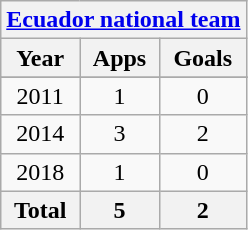<table class="wikitable" style="text-align:center">
<tr>
<th colspan=4><a href='#'>Ecuador national team</a></th>
</tr>
<tr>
<th>Year</th>
<th>Apps</th>
<th>Goals</th>
</tr>
<tr>
</tr>
<tr>
<td>2011</td>
<td>1</td>
<td>0</td>
</tr>
<tr>
<td>2014</td>
<td>3</td>
<td>2</td>
</tr>
<tr>
<td>2018</td>
<td>1</td>
<td>0</td>
</tr>
<tr>
<th>Total</th>
<th>5</th>
<th>2</th>
</tr>
</table>
